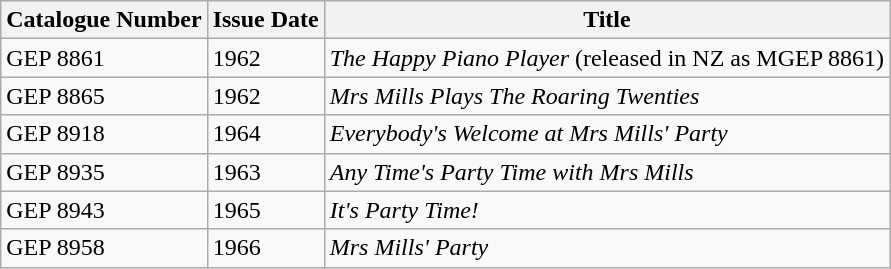<table class="wikitable">
<tr>
<th>Catalogue Number</th>
<th>Issue Date</th>
<th>Title</th>
</tr>
<tr>
<td>GEP 8861</td>
<td>1962</td>
<td><em>The Happy Piano Player</em> (released in NZ as MGEP 8861)</td>
</tr>
<tr>
<td>GEP 8865</td>
<td>1962</td>
<td><em>Mrs Mills Plays The Roaring Twenties</em></td>
</tr>
<tr>
<td>GEP 8918</td>
<td>1964</td>
<td><em>Everybody's Welcome at Mrs Mills' Party</em></td>
</tr>
<tr>
<td>GEP 8935</td>
<td>1963</td>
<td><em>Any Time's Party Time with Mrs Mills</em></td>
</tr>
<tr>
<td>GEP 8943</td>
<td>1965</td>
<td><em>It's Party Time!</em></td>
</tr>
<tr>
<td>GEP 8958</td>
<td>1966</td>
<td><em>Mrs Mills' Party</td>
</tr>
</table>
